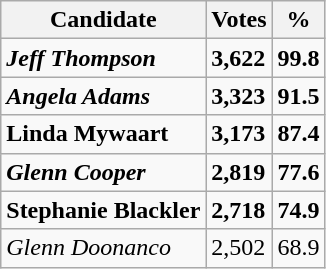<table class="wikitable">
<tr>
<th>Candidate</th>
<th>Votes</th>
<th>%</th>
</tr>
<tr>
<td><strong><em>Jeff Thompson</em></strong></td>
<td><strong>3,622</strong></td>
<td><strong>99.8</strong></td>
</tr>
<tr>
<td><strong><em>Angela Adams</em></strong></td>
<td><strong>3,323</strong></td>
<td><strong>91.5</strong></td>
</tr>
<tr>
<td><strong>Linda Mywaart</strong></td>
<td><strong>3,173</strong></td>
<td><strong>87.4</strong></td>
</tr>
<tr>
<td><strong><em>Glenn Cooper</em></strong></td>
<td><strong>2,819</strong></td>
<td><strong>77.6</strong></td>
</tr>
<tr>
<td><strong>Stephanie Blackler</strong></td>
<td><strong>2,718</strong></td>
<td><strong>74.9</strong></td>
</tr>
<tr>
<td><em>Glenn Doonanco</em></td>
<td>2,502</td>
<td>68.9</td>
</tr>
</table>
